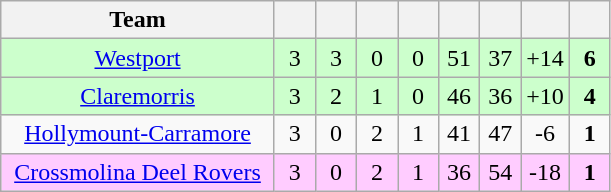<table class="wikitable" style="text-align:center">
<tr>
<th style="width:175px;">Team</th>
<th width="20"></th>
<th width="20"></th>
<th width="20"></th>
<th width="20"></th>
<th width="20"></th>
<th width="20"></th>
<th width="20"></th>
<th width="20"></th>
</tr>
<tr style="background:#cfc;">
<td><a href='#'>Westport</a></td>
<td>3</td>
<td>3</td>
<td>0</td>
<td>0</td>
<td>51</td>
<td>37</td>
<td>+14</td>
<td><strong>6</strong></td>
</tr>
<tr style="background:#cfc;">
<td><a href='#'>Claremorris</a></td>
<td>3</td>
<td>2</td>
<td>1</td>
<td>0</td>
<td>46</td>
<td>36</td>
<td>+10</td>
<td><strong>4</strong></td>
</tr>
<tr>
<td><a href='#'>Hollymount-Carramore</a></td>
<td>3</td>
<td>0</td>
<td>2</td>
<td>1</td>
<td>41</td>
<td>47</td>
<td>-6</td>
<td><strong>1</strong></td>
</tr>
<tr style="background:#fcf;">
<td><a href='#'>Crossmolina Deel Rovers</a></td>
<td>3</td>
<td>0</td>
<td>2</td>
<td>1</td>
<td>36</td>
<td>54</td>
<td>-18</td>
<td><strong>1</strong></td>
</tr>
</table>
